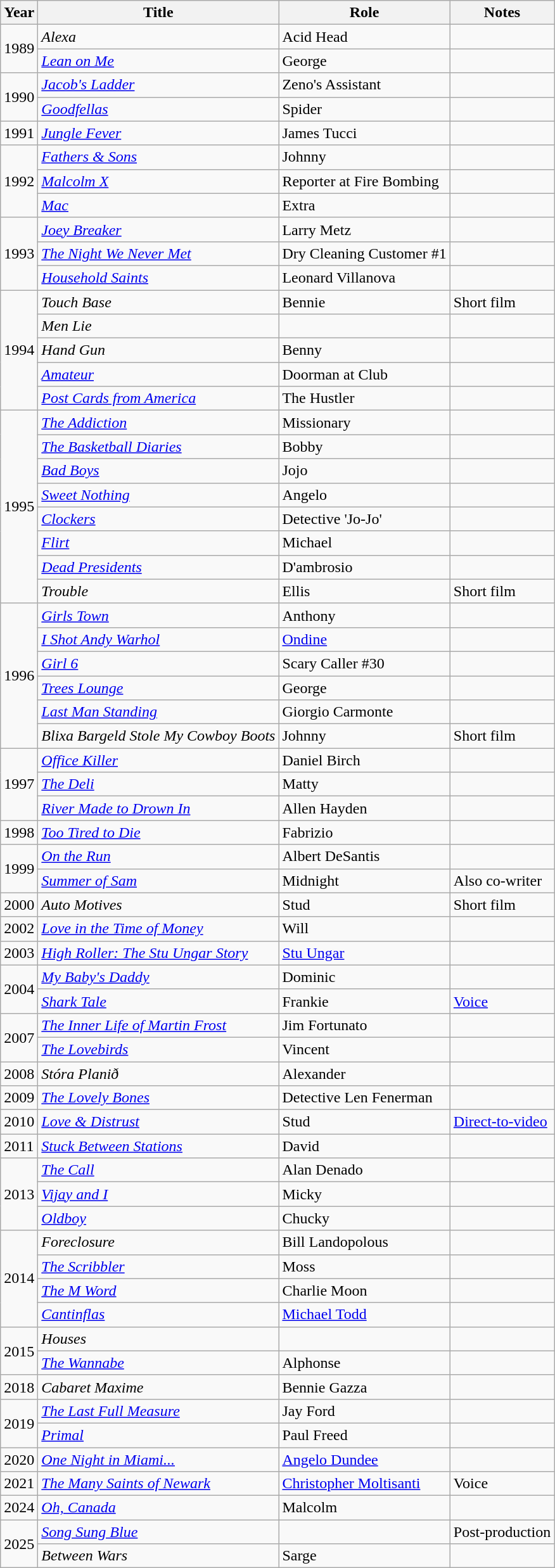<table class="wikitable sortable">
<tr>
<th>Year</th>
<th>Title</th>
<th>Role</th>
<th>Notes</th>
</tr>
<tr>
<td rowspan="2">1989</td>
<td><em>Alexa</em></td>
<td>Acid Head</td>
<td></td>
</tr>
<tr>
<td><em><a href='#'>Lean on Me</a></em></td>
<td>George</td>
<td></td>
</tr>
<tr>
<td rowspan="2">1990</td>
<td><em><a href='#'>Jacob's Ladder</a></em></td>
<td>Zeno's Assistant</td>
<td></td>
</tr>
<tr>
<td><em><a href='#'>Goodfellas</a></em></td>
<td>Spider</td>
<td></td>
</tr>
<tr>
<td>1991</td>
<td><em><a href='#'>Jungle Fever</a></em></td>
<td>James Tucci</td>
<td></td>
</tr>
<tr>
<td rowspan="3">1992</td>
<td><em><a href='#'>Fathers & Sons</a></em></td>
<td>Johnny</td>
<td></td>
</tr>
<tr>
<td><em><a href='#'>Malcolm X</a></em></td>
<td>Reporter at Fire Bombing</td>
<td></td>
</tr>
<tr>
<td><em><a href='#'>Mac</a></em></td>
<td>Extra</td>
<td></td>
</tr>
<tr>
<td rowspan="3">1993</td>
<td><em><a href='#'>Joey Breaker</a></em></td>
<td>Larry Metz</td>
<td></td>
</tr>
<tr>
<td><em><a href='#'>The Night We Never Met</a></em></td>
<td>Dry Cleaning Customer #1</td>
<td></td>
</tr>
<tr>
<td><em><a href='#'>Household Saints</a></em></td>
<td>Leonard Villanova</td>
<td></td>
</tr>
<tr>
<td rowspan="5">1994</td>
<td><em>Touch Base</em></td>
<td>Bennie</td>
<td>Short film</td>
</tr>
<tr>
<td><em>Men Lie</em></td>
<td></td>
<td></td>
</tr>
<tr>
<td><em>Hand Gun</em></td>
<td>Benny</td>
<td></td>
</tr>
<tr>
<td><em><a href='#'>Amateur</a></em></td>
<td>Doorman at Club</td>
<td></td>
</tr>
<tr>
<td><em><a href='#'>Post Cards from America</a></em></td>
<td>The Hustler</td>
<td></td>
</tr>
<tr>
<td rowspan="8">1995</td>
<td><em><a href='#'>The Addiction</a></em></td>
<td>Missionary</td>
<td></td>
</tr>
<tr>
<td><em><a href='#'>The Basketball Diaries</a></em></td>
<td>Bobby</td>
<td></td>
</tr>
<tr>
<td><em><a href='#'>Bad Boys</a></em></td>
<td>Jojo</td>
<td></td>
</tr>
<tr>
<td><em><a href='#'>Sweet Nothing</a></em></td>
<td>Angelo</td>
<td></td>
</tr>
<tr>
<td><em><a href='#'>Clockers</a></em></td>
<td>Detective 'Jo-Jo'</td>
<td></td>
</tr>
<tr>
<td><em><a href='#'>Flirt</a></em></td>
<td>Michael</td>
<td></td>
</tr>
<tr>
<td><em><a href='#'>Dead Presidents</a></em></td>
<td>D'ambrosio</td>
<td></td>
</tr>
<tr>
<td><em>Trouble</em></td>
<td>Ellis</td>
<td>Short film</td>
</tr>
<tr>
<td rowspan="6">1996</td>
<td><em><a href='#'>Girls Town</a></em></td>
<td>Anthony</td>
<td></td>
</tr>
<tr>
<td><em><a href='#'>I Shot Andy Warhol</a></em></td>
<td><a href='#'>Ondine</a></td>
<td></td>
</tr>
<tr>
<td><em><a href='#'>Girl 6</a></em></td>
<td>Scary Caller #30</td>
<td></td>
</tr>
<tr>
<td><em><a href='#'>Trees Lounge</a></em></td>
<td>George</td>
<td></td>
</tr>
<tr>
<td><em><a href='#'>Last Man Standing</a></em></td>
<td>Giorgio Carmonte</td>
<td></td>
</tr>
<tr>
<td><em>Blixa Bargeld Stole My Cowboy Boots</em></td>
<td>Johnny</td>
<td>Short film</td>
</tr>
<tr>
<td rowspan="3">1997</td>
<td><em><a href='#'>Office Killer</a></em></td>
<td>Daniel Birch</td>
<td></td>
</tr>
<tr>
<td><em><a href='#'>The Deli</a></em></td>
<td>Matty</td>
<td></td>
</tr>
<tr>
<td><em><a href='#'>River Made to Drown In</a></em></td>
<td>Allen Hayden</td>
<td></td>
</tr>
<tr>
<td>1998</td>
<td><em><a href='#'>Too Tired to Die</a></em></td>
<td>Fabrizio</td>
<td></td>
</tr>
<tr>
<td rowspan="2">1999</td>
<td><em><a href='#'>On the Run</a></em></td>
<td>Albert DeSantis</td>
<td></td>
</tr>
<tr>
<td><em><a href='#'>Summer of Sam</a></em></td>
<td>Midnight</td>
<td>Also co-writer</td>
</tr>
<tr>
<td>2000</td>
<td><em>Auto Motives</em></td>
<td>Stud</td>
<td>Short film</td>
</tr>
<tr>
<td>2002</td>
<td><em><a href='#'>Love in the Time of Money</a></em></td>
<td>Will</td>
<td></td>
</tr>
<tr>
<td>2003</td>
<td><em><a href='#'>High Roller: The Stu Ungar Story</a></em></td>
<td><a href='#'>Stu Ungar</a></td>
<td></td>
</tr>
<tr>
<td rowspan="2">2004</td>
<td><em><a href='#'>My Baby's Daddy</a></em></td>
<td>Dominic</td>
<td></td>
</tr>
<tr>
<td><em><a href='#'>Shark Tale</a></em></td>
<td>Frankie</td>
<td><a href='#'>Voice</a></td>
</tr>
<tr>
<td rowspan="2">2007</td>
<td><em><a href='#'>The Inner Life of Martin Frost</a></em></td>
<td>Jim Fortunato</td>
<td></td>
</tr>
<tr>
<td><em><a href='#'>The Lovebirds</a></em></td>
<td>Vincent</td>
<td></td>
</tr>
<tr>
<td>2008</td>
<td><em>Stóra Planið</em></td>
<td>Alexander</td>
<td></td>
</tr>
<tr>
<td>2009</td>
<td><em><a href='#'>The Lovely Bones</a></em></td>
<td>Detective Len Fenerman</td>
<td></td>
</tr>
<tr>
<td>2010</td>
<td><em><a href='#'>Love & Distrust</a></em></td>
<td>Stud</td>
<td><a href='#'>Direct-to-video</a></td>
</tr>
<tr>
<td>2011</td>
<td><em><a href='#'>Stuck Between Stations</a></em></td>
<td>David</td>
<td></td>
</tr>
<tr>
<td rowspan="3">2013</td>
<td><em><a href='#'>The Call</a></em></td>
<td>Alan Denado</td>
<td></td>
</tr>
<tr>
<td><em><a href='#'>Vijay and I</a></em></td>
<td>Micky</td>
<td></td>
</tr>
<tr>
<td><em><a href='#'>Oldboy</a></em></td>
<td>Chucky</td>
<td></td>
</tr>
<tr>
<td rowspan="4">2014</td>
<td><em>Foreclosure</em></td>
<td>Bill Landopolous</td>
<td></td>
</tr>
<tr>
<td><em><a href='#'>The Scribbler</a></em></td>
<td>Moss</td>
<td></td>
</tr>
<tr>
<td><em><a href='#'>The M Word</a></em></td>
<td>Charlie Moon</td>
<td></td>
</tr>
<tr>
<td><em><a href='#'>Cantinflas</a></em></td>
<td><a href='#'>Michael Todd</a></td>
<td></td>
</tr>
<tr>
<td rowspan="2">2015</td>
<td><em>Houses</em></td>
<td></td>
<td></td>
</tr>
<tr>
<td><em><a href='#'>The Wannabe</a></em></td>
<td>Alphonse</td>
<td></td>
</tr>
<tr>
<td>2018</td>
<td><em>Cabaret Maxime</em></td>
<td>Bennie Gazza</td>
<td></td>
</tr>
<tr>
<td rowspan="2">2019</td>
<td><em><a href='#'>The Last Full Measure</a></em></td>
<td>Jay Ford</td>
<td></td>
</tr>
<tr>
<td><em><a href='#'>Primal</a></em></td>
<td>Paul Freed</td>
<td></td>
</tr>
<tr>
<td>2020</td>
<td><em><a href='#'>One Night in Miami...</a></em></td>
<td><a href='#'>Angelo Dundee</a></td>
<td></td>
</tr>
<tr>
<td>2021</td>
<td><em><a href='#'>The Many Saints of Newark</a></em></td>
<td><a href='#'>Christopher Moltisanti</a></td>
<td>Voice</td>
</tr>
<tr>
<td>2024</td>
<td><em><a href='#'>Oh, Canada</a></em></td>
<td>Malcolm</td>
<td></td>
</tr>
<tr>
<td rowspan="2">2025</td>
<td><em><a href='#'>Song Sung Blue</a></em></td>
<td></td>
<td>Post-production</td>
</tr>
<tr>
<td><em>Between Wars</em></td>
<td>Sarge</td>
<td></td>
</tr>
</table>
